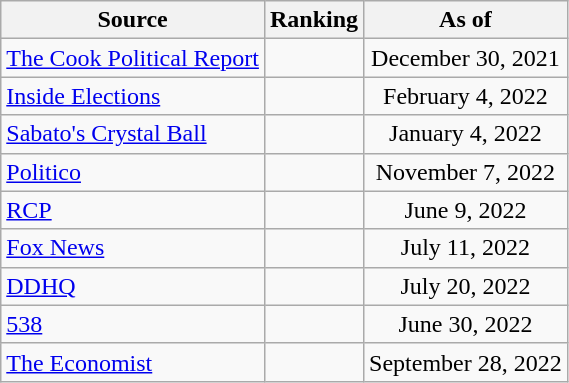<table class="wikitable" style="text-align:center">
<tr>
<th>Source</th>
<th>Ranking</th>
<th>As of</th>
</tr>
<tr>
<td align=left><a href='#'>The Cook Political Report</a></td>
<td></td>
<td>December 30, 2021</td>
</tr>
<tr>
<td align=left><a href='#'>Inside Elections</a></td>
<td></td>
<td>February 4, 2022</td>
</tr>
<tr>
<td align=left><a href='#'>Sabato's Crystal Ball</a></td>
<td></td>
<td>January 4, 2022</td>
</tr>
<tr>
<td align=left><a href='#'>Politico</a></td>
<td></td>
<td>November 7, 2022</td>
</tr>
<tr>
<td align="left"><a href='#'>RCP</a></td>
<td></td>
<td>June 9, 2022</td>
</tr>
<tr>
<td align=left><a href='#'>Fox News</a></td>
<td></td>
<td>July 11, 2022</td>
</tr>
<tr>
<td align="left"><a href='#'>DDHQ</a></td>
<td></td>
<td>July 20, 2022</td>
</tr>
<tr>
<td align="left"><a href='#'>538</a></td>
<td></td>
<td>June 30, 2022</td>
</tr>
<tr>
<td align="left"><a href='#'>The Economist</a></td>
<td></td>
<td>September 28, 2022</td>
</tr>
</table>
